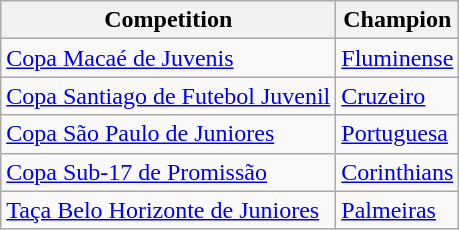<table class="wikitable">
<tr>
<th>Competition</th>
<th>Champion</th>
</tr>
<tr>
<td><a href='#'>Copa Macaé de Juvenis</a></td>
<td><a href='#'>Fluminense</a></td>
</tr>
<tr>
<td><a href='#'>Copa Santiago de Futebol Juvenil</a></td>
<td><a href='#'>Cruzeiro</a></td>
</tr>
<tr>
<td><a href='#'>Copa São Paulo de Juniores</a></td>
<td><a href='#'>Portuguesa</a></td>
</tr>
<tr>
<td><a href='#'>Copa Sub-17 de Promissão</a></td>
<td><a href='#'>Corinthians</a></td>
</tr>
<tr>
<td><a href='#'>Taça Belo Horizonte de Juniores</a></td>
<td><a href='#'>Palmeiras</a></td>
</tr>
</table>
